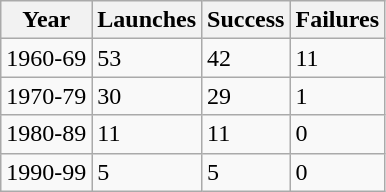<table class="wikitable">
<tr>
<th>Year</th>
<th>Launches</th>
<th>Success</th>
<th>Failures</th>
</tr>
<tr>
<td>1960-69</td>
<td>53</td>
<td>42</td>
<td>11</td>
</tr>
<tr>
<td>1970-79</td>
<td>30</td>
<td>29</td>
<td>1</td>
</tr>
<tr>
<td>1980-89</td>
<td>11</td>
<td>11</td>
<td>0</td>
</tr>
<tr>
<td>1990-99</td>
<td>5</td>
<td>5</td>
<td>0</td>
</tr>
</table>
